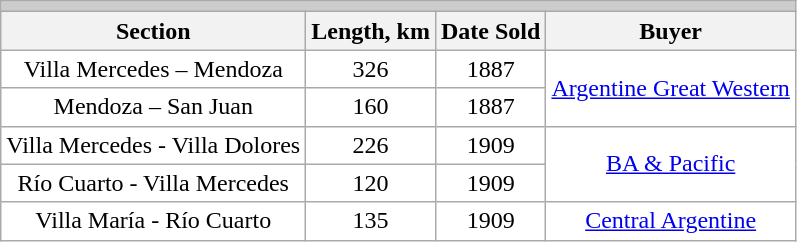<table class="wikitable" style="text-align:center; background:white; color:black" align="center">
<tr>
<td colspan=4 style= "background: #cccccc"></td>
</tr>
<tr>
<th>Section</th>
<th>Length, km</th>
<th>Date Sold</th>
<th>Buyer</th>
</tr>
<tr>
<td>Villa Mercedes – Mendoza</td>
<td>326</td>
<td>1887</td>
<td rowspan=2><a href='#'>Argentine Great Western</a></td>
</tr>
<tr>
<td>Mendoza – San Juan</td>
<td>160</td>
<td>1887</td>
</tr>
<tr>
<td>Villa Mercedes - Villa Dolores</td>
<td>226</td>
<td>1909</td>
<td rowspan=2><a href='#'>BA & Pacific</a></td>
</tr>
<tr>
<td>Río Cuarto - Villa Mercedes</td>
<td>120</td>
<td>1909</td>
</tr>
<tr>
<td>Villa María - Río Cuarto</td>
<td>135</td>
<td>1909</td>
<td><a href='#'>Central Argentine</a></td>
</tr>
</table>
